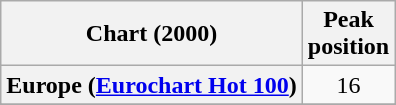<table class="wikitable sortable plainrowheaders" style="text-align:center">
<tr>
<th>Chart (2000)</th>
<th>Peak<br>position</th>
</tr>
<tr>
<th scope="row">Europe (<a href='#'>Eurochart Hot 100</a>)</th>
<td>16</td>
</tr>
<tr>
</tr>
<tr>
</tr>
<tr>
</tr>
</table>
